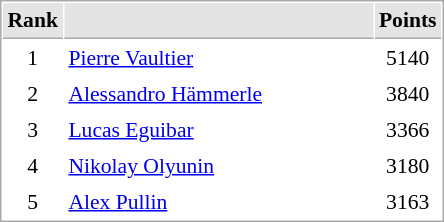<table cellspacing="1" cellpadding="3" style="border:1px solid #aaa; font-size:90%;">
<tr style="background:#e4e4e4;">
<th style="border-bottom:1px solid #aaa; width:10px;">Rank</th>
<th style="border-bottom:1px solid #aaa; width:200px;"></th>
<th style="border-bottom:1px solid #aaa; width:20px;">Points</th>
</tr>
<tr>
<td align=center>1</td>
<td> <a href='#'>Pierre Vaultier</a></td>
<td align=center>5140</td>
</tr>
<tr>
<td align=center>2</td>
<td> <a href='#'>Alessandro Hämmerle</a></td>
<td align=center>3840</td>
</tr>
<tr>
<td align=center>3</td>
<td> <a href='#'>Lucas Eguibar</a></td>
<td align=center>3366</td>
</tr>
<tr>
<td align=center>4</td>
<td> <a href='#'>Nikolay Olyunin</a></td>
<td align=center>3180</td>
</tr>
<tr>
<td align=center>5</td>
<td> <a href='#'>Alex Pullin</a></td>
<td align=center>3163</td>
</tr>
</table>
